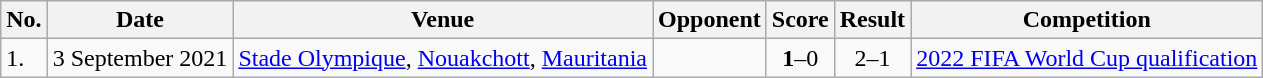<table class="wikitable">
<tr>
<th>No.</th>
<th>Date</th>
<th>Venue</th>
<th>Opponent</th>
<th>Score</th>
<th>Result</th>
<th>Competition</th>
</tr>
<tr>
<td>1.</td>
<td>3 September 2021</td>
<td><a href='#'>Stade Olympique</a>, <a href='#'>Nouakchott</a>, <a href='#'>Mauritania</a></td>
<td></td>
<td align=center><strong>1</strong>–0</td>
<td align=center>2–1</td>
<td><a href='#'>2022 FIFA World Cup qualification</a></td>
</tr>
</table>
